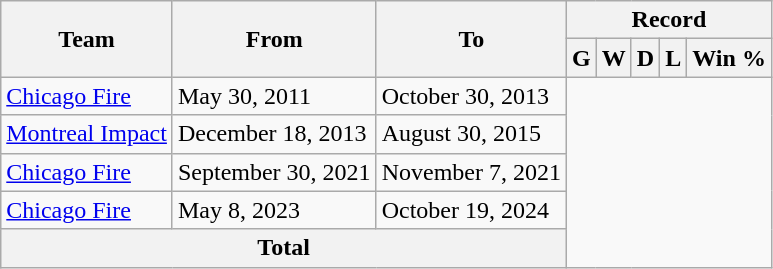<table class="wikitable" style="text-align: center">
<tr>
<th rowspan="2">Team</th>
<th rowspan="2">From</th>
<th rowspan="2">To</th>
<th colspan="6">Record</th>
</tr>
<tr>
<th>G</th>
<th>W</th>
<th>D</th>
<th>L</th>
<th>Win %</th>
</tr>
<tr>
<td align=left><a href='#'>Chicago Fire</a></td>
<td align=left>May 30, 2011</td>
<td align=left>October 30, 2013<br></td>
</tr>
<tr>
<td align=left><a href='#'>Montreal Impact</a></td>
<td align=left>December 18, 2013</td>
<td align=left>August 30, 2015<br></td>
</tr>
<tr>
<td align=left><a href='#'>Chicago Fire</a></td>
<td align=left>September 30, 2021</td>
<td align=left>November 7, 2021<br></td>
</tr>
<tr>
<td align=left><a href='#'>Chicago Fire</a></td>
<td align=left>May 8, 2023</td>
<td align=left>October 19, 2024<br></td>
</tr>
<tr>
<th colspan="3">Total<br></th>
</tr>
</table>
